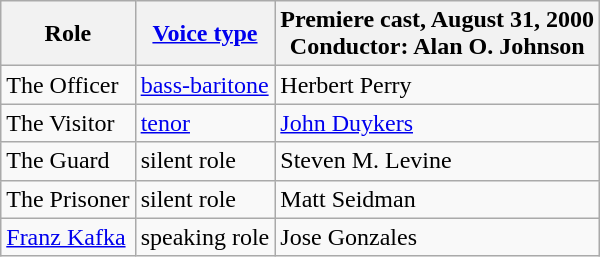<table class="wikitable">
<tr>
<th>Role</th>
<th><a href='#'>Voice type</a></th>
<th>Premiere cast, August 31, 2000<br>Conductor: Alan O. Johnson</th>
</tr>
<tr>
<td>The Officer</td>
<td><a href='#'>bass-baritone</a></td>
<td>Herbert Perry</td>
</tr>
<tr>
<td>The Visitor</td>
<td><a href='#'>tenor</a></td>
<td><a href='#'>John Duykers</a></td>
</tr>
<tr>
<td>The Guard</td>
<td>silent role</td>
<td>Steven M. Levine</td>
</tr>
<tr>
<td>The Prisoner</td>
<td>silent role</td>
<td>Matt Seidman</td>
</tr>
<tr>
<td><a href='#'>Franz Kafka</a></td>
<td>speaking role</td>
<td>Jose Gonzales</td>
</tr>
</table>
